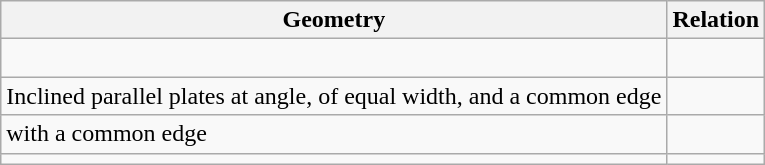<table class="wikitable">
<tr>
<th scope="col">Geometry</th>
<th scope="col">Relation</th>
</tr>
<tr>
<td></td>
<td><br></td>
</tr>
<tr>
<td>Inclined parallel plates at angle,  of equal width,  and a common edge</td>
<td></td>
</tr>
<tr>
<td> with a common edge</td>
<td></td>
</tr>
<tr>
<td></td>
<td></td>
</tr>
</table>
